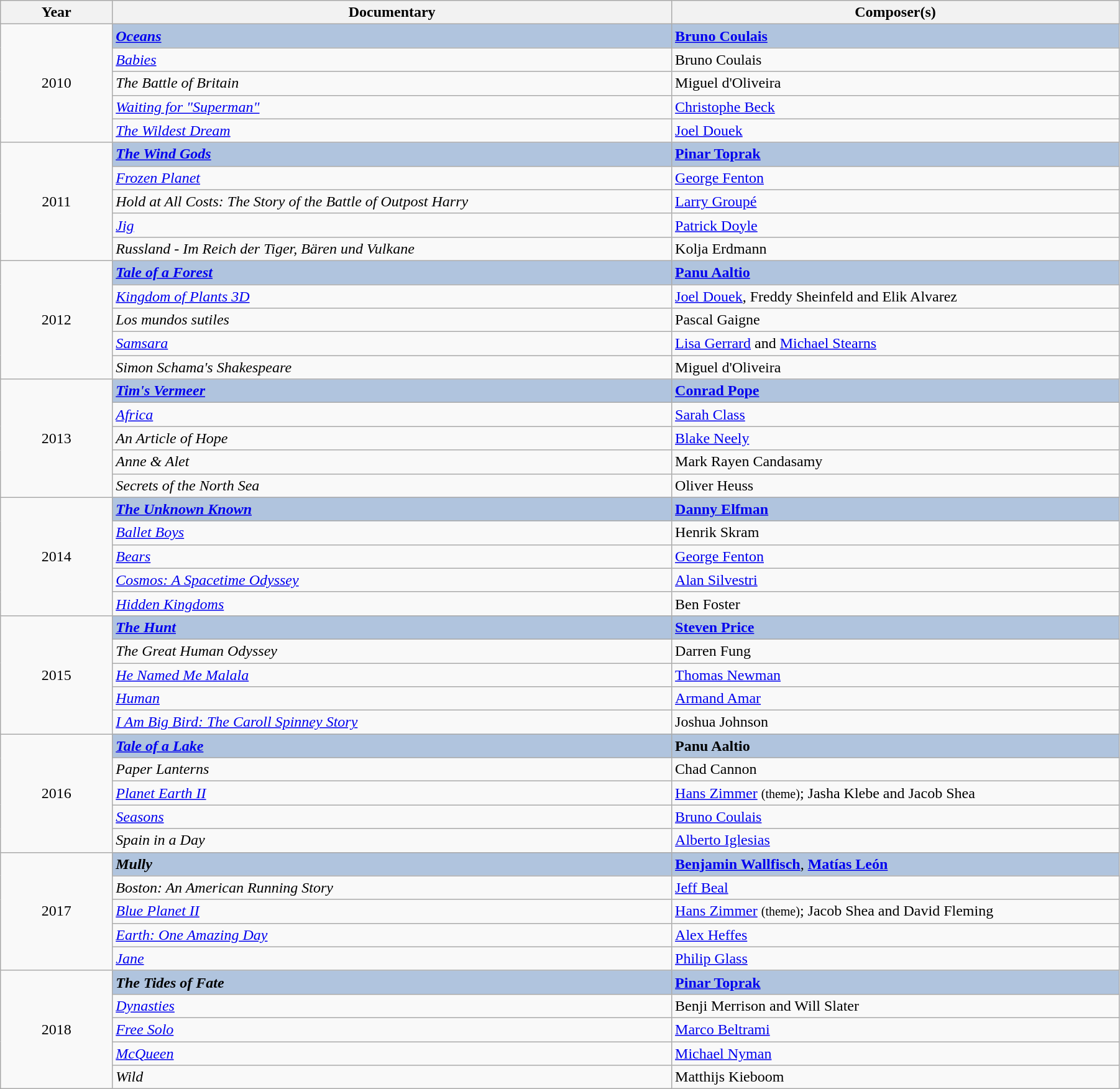<table class="wikitable" width="95%" cellpadding="5">
<tr>
<th width="10%">Year</th>
<th width="50%">Documentary</th>
<th width="40%">Composer(s)</th>
</tr>
<tr>
<td rowspan="5" style="text-align:center;">2010<br></td>
<td style="background:#B0C4DE;"><strong><em><a href='#'>Oceans</a></em></strong></td>
<td style="background:#B0C4DE;"><strong><a href='#'>Bruno Coulais</a></strong></td>
</tr>
<tr>
<td><em><a href='#'>Babies</a></em></td>
<td>Bruno Coulais</td>
</tr>
<tr>
<td><em>The Battle of Britain</em></td>
<td>Miguel d'Oliveira</td>
</tr>
<tr>
<td><em><a href='#'>Waiting for "Superman"</a></em></td>
<td><a href='#'>Christophe Beck</a></td>
</tr>
<tr>
<td><em><a href='#'>The Wildest Dream</a></em></td>
<td><a href='#'>Joel Douek</a></td>
</tr>
<tr>
<td rowspan="5" style="text-align:center;">2011<br></td>
<td style="background:#B0C4DE;"><strong><em><a href='#'>The Wind Gods</a></em></strong></td>
<td style="background:#B0C4DE;"><strong><a href='#'>Pinar Toprak</a></strong></td>
</tr>
<tr>
<td><em><a href='#'>Frozen Planet</a></em></td>
<td><a href='#'>George Fenton</a></td>
</tr>
<tr>
<td><em>Hold at All Costs: The Story of the Battle of Outpost Harry</em></td>
<td><a href='#'>Larry Groupé</a></td>
</tr>
<tr>
<td><em><a href='#'>Jig</a></em></td>
<td><a href='#'>Patrick Doyle</a></td>
</tr>
<tr>
<td><em>Russland - Im Reich der Tiger, Bären und Vulkane</em></td>
<td>Kolja Erdmann</td>
</tr>
<tr>
<td rowspan="5" style="text-align:center;">2012<br></td>
<td style="background:#B0C4DE;"><strong><em><a href='#'>Tale of a Forest</a></em></strong></td>
<td style="background:#B0C4DE;"><strong><a href='#'>Panu Aaltio</a></strong></td>
</tr>
<tr>
<td><em><a href='#'>Kingdom of Plants 3D</a></em></td>
<td><a href='#'>Joel Douek</a>, Freddy Sheinfeld and Elik Alvarez</td>
</tr>
<tr>
<td><em>Los mundos sutiles</em></td>
<td>Pascal Gaigne</td>
</tr>
<tr>
<td><em><a href='#'>Samsara</a></em></td>
<td><a href='#'>Lisa Gerrard</a> and <a href='#'>Michael Stearns</a></td>
</tr>
<tr>
<td><em>Simon Schama's Shakespeare</em></td>
<td>Miguel d'Oliveira</td>
</tr>
<tr>
<td rowspan="5" style="text-align:center;">2013<br></td>
<td style="background:#B0C4DE;"><strong><em><a href='#'>Tim's Vermeer</a></em></strong></td>
<td style="background:#B0C4DE;"><strong><a href='#'>Conrad Pope</a></strong></td>
</tr>
<tr>
<td><em><a href='#'>Africa</a></em></td>
<td><a href='#'>Sarah Class</a></td>
</tr>
<tr>
<td><em>An Article of Hope</em></td>
<td><a href='#'>Blake Neely</a></td>
</tr>
<tr>
<td><em>Anne & Alet</em></td>
<td>Mark Rayen Candasamy</td>
</tr>
<tr>
<td><em>Secrets of the North Sea</em></td>
<td>Oliver Heuss</td>
</tr>
<tr>
<td rowspan="5" style="text-align:center;">2014<br></td>
<td style="background:#B0C4DE;"><strong><em><a href='#'>The Unknown Known</a></em></strong></td>
<td style="background:#B0C4DE;"><strong><a href='#'>Danny Elfman</a></strong></td>
</tr>
<tr>
<td><em><a href='#'>Ballet Boys</a></em></td>
<td>Henrik Skram</td>
</tr>
<tr>
<td><em><a href='#'>Bears</a></em></td>
<td><a href='#'>George Fenton</a></td>
</tr>
<tr>
<td><em><a href='#'>Cosmos: A Spacetime Odyssey</a></em></td>
<td><a href='#'>Alan Silvestri</a></td>
</tr>
<tr>
<td><em><a href='#'>Hidden Kingdoms</a></em></td>
<td>Ben Foster</td>
</tr>
<tr>
<td rowspan="5" style="text-align:center;">2015<br></td>
<td style="background:#B0C4DE;"><strong><em><a href='#'>The Hunt</a></em></strong></td>
<td style="background:#B0C4DE;"><strong><a href='#'>Steven Price</a></strong></td>
</tr>
<tr>
<td><em>The Great Human Odyssey</em></td>
<td>Darren Fung</td>
</tr>
<tr>
<td><em><a href='#'>He Named Me Malala</a></em></td>
<td><a href='#'>Thomas Newman</a></td>
</tr>
<tr>
<td><em><a href='#'>Human</a></em></td>
<td><a href='#'>Armand Amar</a></td>
</tr>
<tr>
<td><em><a href='#'>I Am Big Bird: The Caroll Spinney Story</a></em></td>
<td>Joshua Johnson</td>
</tr>
<tr>
<td rowspan="5" style="text-align:center;">2016<br></td>
<td style="background:#B0C4DE;"><strong><em><a href='#'>Tale of a Lake</a></em></strong></td>
<td style="background:#B0C4DE;"><strong>Panu Aaltio</strong></td>
</tr>
<tr>
<td><em>Paper Lanterns</em></td>
<td>Chad Cannon</td>
</tr>
<tr>
<td><em><a href='#'>Planet Earth II</a></em></td>
<td><a href='#'>Hans Zimmer</a> <small>(theme)</small>; Jasha Klebe and Jacob Shea</td>
</tr>
<tr>
<td><em><a href='#'>Seasons</a></em></td>
<td><a href='#'>Bruno Coulais</a></td>
</tr>
<tr>
<td><em>Spain in a Day</em></td>
<td><a href='#'>Alberto Iglesias</a></td>
</tr>
<tr>
<td rowspan="5" style="text-align:center;">2017<br></td>
<td style="background:#B0C4DE;"><strong><em>Mully</em></strong></td>
<td style="background:#B0C4DE;"><strong><a href='#'>Benjamin Wallfisch</a></strong>, <strong><a href='#'>Matías León</a></strong></td>
</tr>
<tr>
<td><em>Boston: An American Running Story</em></td>
<td><a href='#'>Jeff Beal</a></td>
</tr>
<tr>
<td><em><a href='#'>Blue Planet II</a></em></td>
<td><a href='#'>Hans Zimmer</a> <small>(theme)</small>; Jacob Shea and David Fleming</td>
</tr>
<tr>
<td><em><a href='#'>Earth: One Amazing Day</a></em></td>
<td><a href='#'>Alex Heffes</a></td>
</tr>
<tr>
<td><em><a href='#'>Jane</a></em></td>
<td><a href='#'>Philip Glass</a></td>
</tr>
<tr>
<td rowspan="5" style="text-align:center;">2018<br></td>
<td style="background:#B0C4DE;"><strong><em>The Tides of Fate</em></strong></td>
<td style="background:#B0C4DE;"><strong><a href='#'>Pinar Toprak</a></strong></td>
</tr>
<tr>
<td><em><a href='#'>Dynasties</a></em></td>
<td>Benji Merrison and Will Slater</td>
</tr>
<tr>
<td><em><a href='#'>Free Solo</a></em></td>
<td><a href='#'>Marco Beltrami</a></td>
</tr>
<tr>
<td><em><a href='#'>McQueen</a></em></td>
<td><a href='#'>Michael Nyman</a></td>
</tr>
<tr>
<td><em>Wild</em></td>
<td>Matthijs Kieboom</td>
</tr>
</table>
